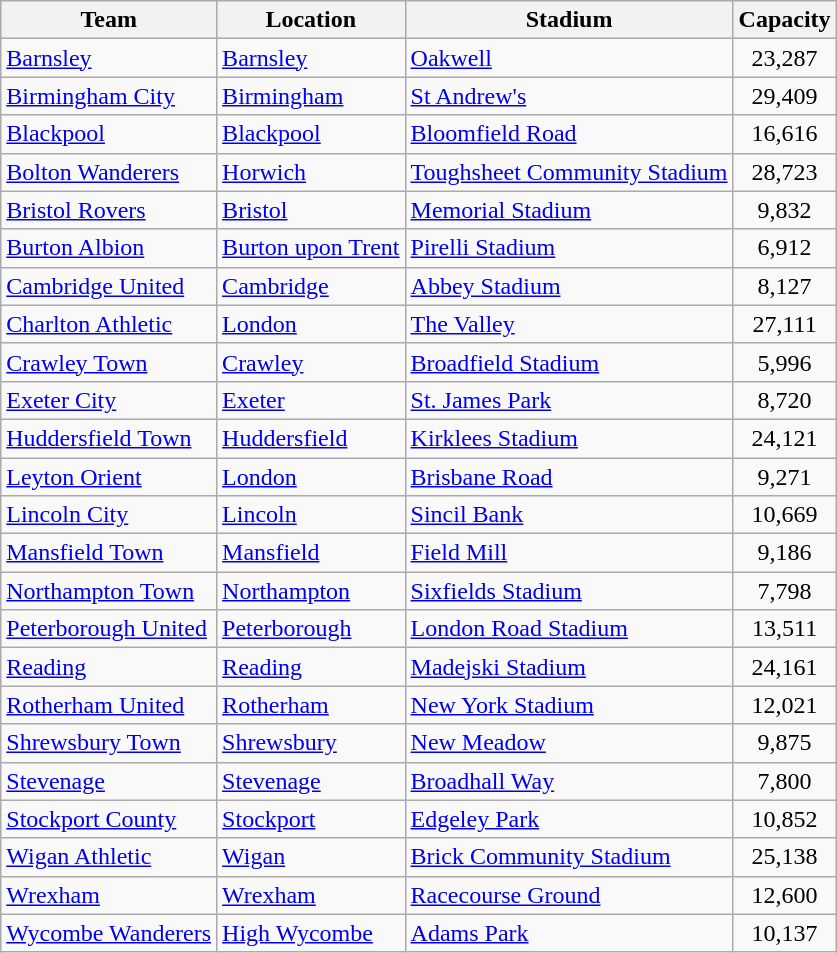<table class="wikitable sortable">
<tr>
<th>Team</th>
<th>Location</th>
<th>Stadium</th>
<th>Capacity</th>
</tr>
<tr>
<td><a href='#'>Barnsley</a></td>
<td><a href='#'>Barnsley</a></td>
<td><a href='#'>Oakwell</a></td>
<td align="center">23,287</td>
</tr>
<tr>
<td><a href='#'>Birmingham City</a></td>
<td><a href='#'>Birmingham</a></td>
<td><a href='#'>St Andrew's</a></td>
<td align="center">29,409</td>
</tr>
<tr>
<td><a href='#'>Blackpool</a></td>
<td><a href='#'>Blackpool</a></td>
<td><a href='#'>Bloomfield Road</a></td>
<td align="center">16,616</td>
</tr>
<tr>
<td><a href='#'>Bolton Wanderers</a></td>
<td><a href='#'>Horwich</a></td>
<td><a href='#'>Toughsheet Community Stadium</a></td>
<td align="center">28,723</td>
</tr>
<tr>
<td><a href='#'>Bristol Rovers</a></td>
<td><a href='#'>Bristol</a></td>
<td><a href='#'>Memorial Stadium</a></td>
<td align="center">9,832</td>
</tr>
<tr>
<td><a href='#'>Burton Albion</a></td>
<td><a href='#'>Burton upon Trent</a></td>
<td><a href='#'>Pirelli Stadium</a></td>
<td align="center">6,912</td>
</tr>
<tr>
<td><a href='#'>Cambridge United</a></td>
<td><a href='#'>Cambridge</a></td>
<td><a href='#'>Abbey Stadium</a></td>
<td align="center">8,127</td>
</tr>
<tr>
<td><a href='#'>Charlton Athletic</a></td>
<td><a href='#'>London</a> </td>
<td><a href='#'>The Valley</a></td>
<td align="center">27,111</td>
</tr>
<tr>
<td><a href='#'>Crawley Town</a></td>
<td><a href='#'>Crawley</a></td>
<td><a href='#'>Broadfield Stadium</a></td>
<td align="center">5,996</td>
</tr>
<tr>
<td><a href='#'>Exeter City</a></td>
<td><a href='#'>Exeter</a></td>
<td><a href='#'>St. James Park</a></td>
<td align="center">8,720</td>
</tr>
<tr>
<td><a href='#'>Huddersfield Town</a></td>
<td><a href='#'>Huddersfield</a></td>
<td><a href='#'>Kirklees Stadium</a></td>
<td align="center">24,121</td>
</tr>
<tr>
<td><a href='#'>Leyton Orient</a></td>
<td><a href='#'>London</a> </td>
<td><a href='#'>Brisbane Road</a></td>
<td align="center">9,271</td>
</tr>
<tr>
<td><a href='#'>Lincoln City</a></td>
<td><a href='#'>Lincoln</a></td>
<td><a href='#'>Sincil Bank</a></td>
<td align="center">10,669</td>
</tr>
<tr>
<td><a href='#'>Mansfield Town</a></td>
<td><a href='#'>Mansfield</a></td>
<td><a href='#'>Field Mill</a></td>
<td align="center">9,186</td>
</tr>
<tr>
<td><a href='#'>Northampton Town</a></td>
<td><a href='#'>Northampton</a></td>
<td><a href='#'>Sixfields Stadium</a></td>
<td align="center">7,798</td>
</tr>
<tr>
<td><a href='#'>Peterborough United</a></td>
<td><a href='#'>Peterborough</a></td>
<td><a href='#'>London Road Stadium</a></td>
<td align="center">13,511</td>
</tr>
<tr>
<td><a href='#'>Reading</a></td>
<td><a href='#'>Reading</a></td>
<td><a href='#'>Madejski Stadium</a></td>
<td align="center">24,161</td>
</tr>
<tr>
<td><a href='#'>Rotherham United</a></td>
<td><a href='#'>Rotherham</a></td>
<td><a href='#'>New York Stadium</a></td>
<td align="center">12,021</td>
</tr>
<tr>
<td><a href='#'>Shrewsbury Town</a></td>
<td><a href='#'>Shrewsbury</a></td>
<td><a href='#'>New Meadow</a></td>
<td align="center">9,875</td>
</tr>
<tr>
<td><a href='#'>Stevenage</a></td>
<td><a href='#'>Stevenage</a></td>
<td><a href='#'>Broadhall Way</a></td>
<td align="center">7,800</td>
</tr>
<tr>
<td><a href='#'>Stockport County</a></td>
<td><a href='#'>Stockport</a></td>
<td><a href='#'>Edgeley Park</a></td>
<td align="center">10,852</td>
</tr>
<tr>
<td><a href='#'>Wigan Athletic</a></td>
<td><a href='#'>Wigan</a></td>
<td><a href='#'>Brick Community Stadium</a></td>
<td align="center">25,138</td>
</tr>
<tr>
<td><a href='#'>Wrexham</a></td>
<td><a href='#'>Wrexham</a></td>
<td><a href='#'>Racecourse Ground</a></td>
<td align="center">12,600</td>
</tr>
<tr>
<td><a href='#'>Wycombe Wanderers</a></td>
<td><a href='#'>High Wycombe</a></td>
<td><a href='#'>Adams Park</a></td>
<td align="center">10,137</td>
</tr>
</table>
